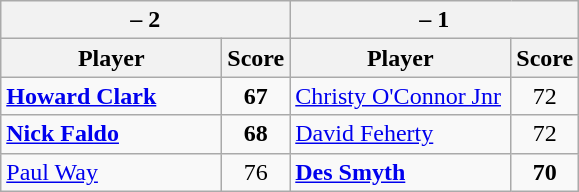<table class=wikitable>
<tr>
<th colspan=2> – 2</th>
<th colspan=2> – 1</th>
</tr>
<tr>
<th width=140>Player</th>
<th>Score</th>
<th width=140>Player</th>
<th>Score</th>
</tr>
<tr>
<td><strong><a href='#'>Howard Clark</a></strong></td>
<td align=center><strong>67</strong></td>
<td><a href='#'>Christy O'Connor Jnr</a></td>
<td align=center>72</td>
</tr>
<tr>
<td><strong><a href='#'>Nick Faldo</a></strong></td>
<td align=center><strong>68</strong></td>
<td><a href='#'>David Feherty</a></td>
<td align=center>72</td>
</tr>
<tr>
<td><a href='#'>Paul Way</a></td>
<td align=center>76</td>
<td><strong><a href='#'>Des Smyth</a></strong></td>
<td align=center><strong>70</strong></td>
</tr>
</table>
